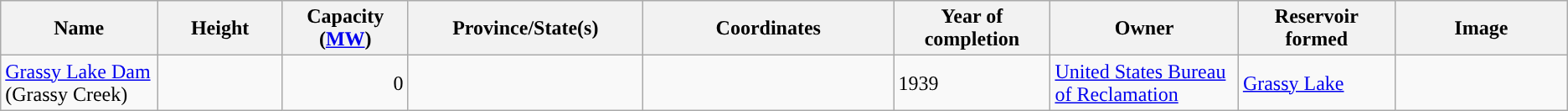<table class="wikitable sortable" border="1">
<tr>
<th width="10%">Name</th>
<th width="8%">Height</th>
<th width="8%">Capacity (<a href='#'>MW</a>)</th>
<th width="15%">Province/State(s)</th>
<th width="16%">Coordinates</th>
<th width="10%">Year of completion</th>
<th width="12%">Owner</th>
<th width="10%">Reservoir formed</th>
<th>Image</th>
</tr>
<tr>
<td><a href='#'>Grassy Lake Dam</a> (Grassy Creek)</td>
<td></td>
<td align="right">0</td>
<td></td>
<td></td>
<td>1939</td>
<td><a href='#'>United States Bureau of Reclamation</a></td>
<td><a href='#'>Grassy Lake</a></td>
<td></td>
</tr>
</table>
